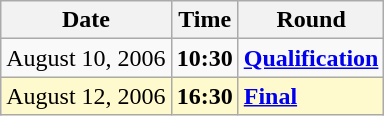<table class="wikitable">
<tr>
<th>Date</th>
<th>Time</th>
<th>Round</th>
</tr>
<tr>
<td>August 10, 2006</td>
<td><strong>10:30</strong></td>
<td><strong><a href='#'>Qualification</a></strong></td>
</tr>
<tr style=background:lemonchiffon>
<td>August 12, 2006</td>
<td><strong>16:30</strong></td>
<td><strong><a href='#'>Final</a></strong></td>
</tr>
</table>
